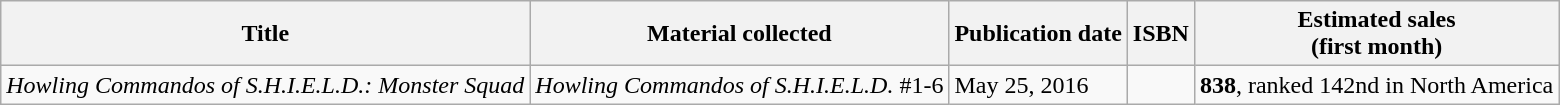<table class="wikitable">
<tr>
<th>Title</th>
<th>Material collected</th>
<th>Publication date</th>
<th>ISBN</th>
<th>Estimated sales<br>(first month)</th>
</tr>
<tr>
<td><em>Howling Commandos of S.H.I.E.L.D.:</em> <em>Monster Squad</em></td>
<td><em>Howling Commandos of S.H.I.E.L.D.</em> #1-6</td>
<td>May 25, 2016</td>
<td></td>
<td><strong>838</strong>, ranked 142nd in North America</td>
</tr>
</table>
